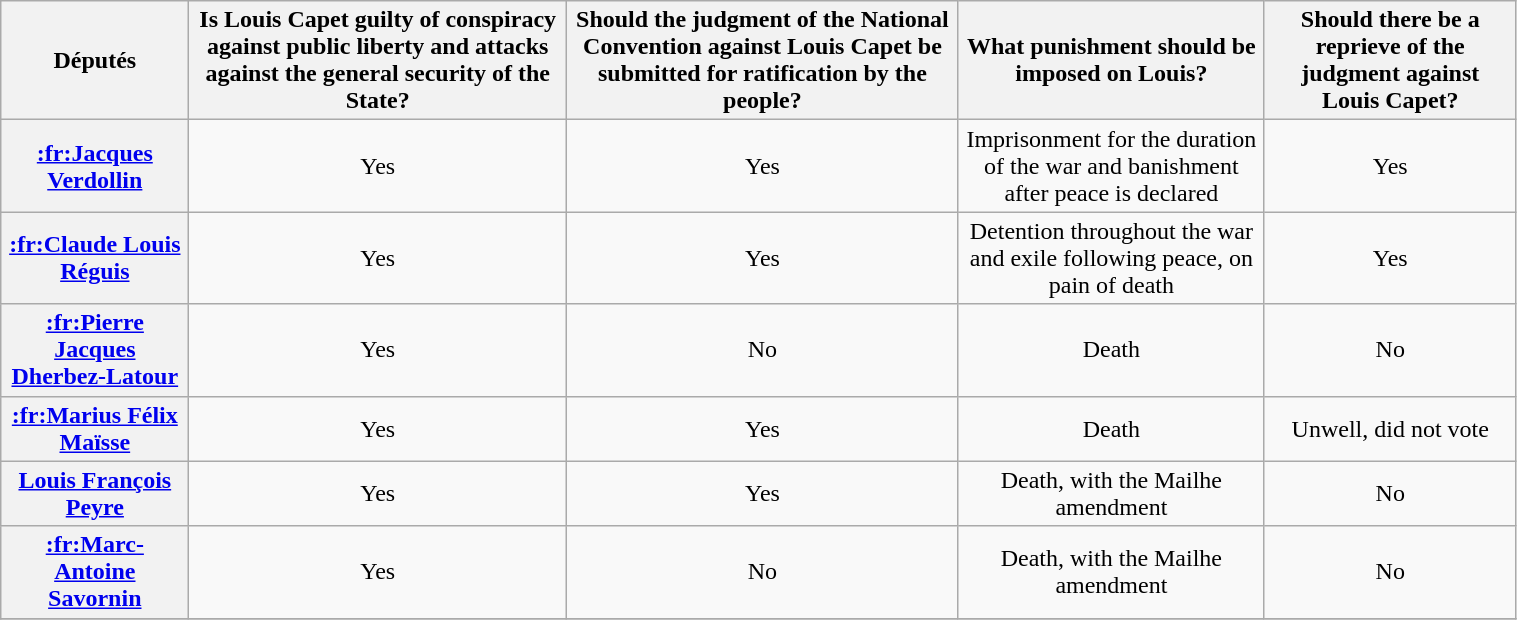<table class="wikitable sortable" style="text-align:center; width:80%;">
<tr>
<th scope=col>Députés</th>
<th scope=col>Is Louis Capet guilty of conspiracy against public liberty and attacks against the general security of the State?</th>
<th scope=col>Should the judgment of the National Convention against Louis Capet be submitted for ratification by the people?</th>
<th scope=col>What punishment should be imposed on Louis?</th>
<th scope=col>Should there be a reprieve of the judgment against Louis Capet?</th>
</tr>
<tr>
<th scope=row><a href='#'>:fr:Jacques Verdollin</a></th>
<td>Yes</td>
<td>Yes</td>
<td>Imprisonment for the duration of the war and banishment after peace is declared</td>
<td>Yes</td>
</tr>
<tr>
<th scope=row><a href='#'>:fr:Claude Louis Réguis</a></th>
<td>Yes</td>
<td>Yes</td>
<td>Detention throughout the war and exile following peace, on pain of death</td>
<td>Yes</td>
</tr>
<tr>
<th scope=row><a href='#'>:fr:Pierre Jacques Dherbez-Latour</a></th>
<td>Yes</td>
<td>No</td>
<td>Death</td>
<td>No</td>
</tr>
<tr>
<th scope=row><a href='#'>:fr:Marius Félix Maïsse</a></th>
<td>Yes</td>
<td>Yes</td>
<td>Death</td>
<td>Unwell, did not vote</td>
</tr>
<tr>
<th scope=row><a href='#'>Louis François Peyre</a></th>
<td>Yes</td>
<td>Yes</td>
<td>Death, with the Mailhe amendment</td>
<td>No</td>
</tr>
<tr>
<th scope=row><a href='#'>:fr:Marc-Antoine Savornin</a></th>
<td>Yes</td>
<td>No</td>
<td>Death, with the Mailhe amendment</td>
<td>No</td>
</tr>
<tr>
</tr>
</table>
